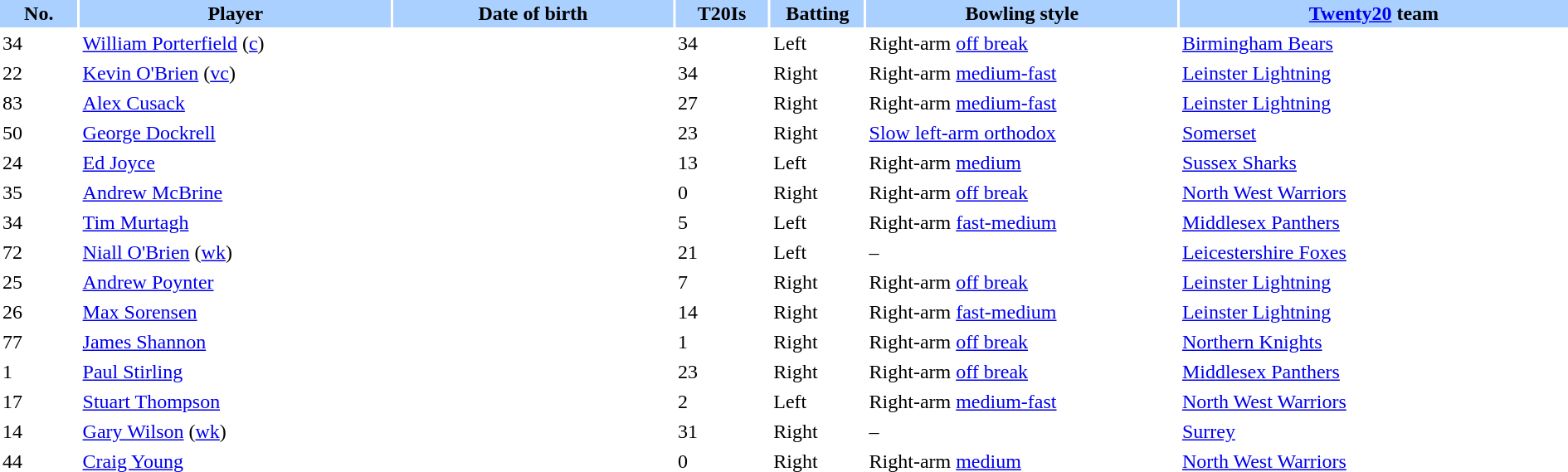<table border="0" cellspacing="2" cellpadding="2" style="width:100%;">
<tr style="background:#aad0ff;">
<th scope="col" width="5%">No.</th>
<th scope="col" width="20%">Player</th>
<th scope="col" width="18%">Date of birth</th>
<th scope="col" width="6%">T20Is</th>
<th scope="col" width="6%">Batting</th>
<th scope="col" width="20%">Bowling style</th>
<th scope="col" width="25%"><a href='#'>Twenty20</a> team</th>
</tr>
<tr>
<td>34</td>
<td><a href='#'>William Porterfield</a> (<a href='#'>c</a>)</td>
<td></td>
<td>34</td>
<td>Left</td>
<td>Right-arm <a href='#'>off break</a></td>
<td> <a href='#'>Birmingham Bears</a></td>
</tr>
<tr>
<td>22</td>
<td><a href='#'>Kevin O'Brien</a> (<a href='#'>vc</a>)</td>
<td></td>
<td>34</td>
<td>Right</td>
<td>Right-arm <a href='#'>medium-fast</a></td>
<td> <a href='#'>Leinster Lightning</a></td>
</tr>
<tr>
<td>83</td>
<td><a href='#'>Alex Cusack</a></td>
<td></td>
<td>27</td>
<td>Right</td>
<td>Right-arm <a href='#'>medium-fast</a></td>
<td> <a href='#'>Leinster Lightning</a></td>
</tr>
<tr>
<td>50</td>
<td><a href='#'>George Dockrell</a></td>
<td></td>
<td>23</td>
<td>Right</td>
<td><a href='#'>Slow left-arm orthodox</a></td>
<td> <a href='#'>Somerset</a></td>
</tr>
<tr>
<td>24</td>
<td><a href='#'>Ed Joyce</a></td>
<td></td>
<td>13</td>
<td>Left</td>
<td>Right-arm <a href='#'>medium</a></td>
<td> <a href='#'>Sussex Sharks</a></td>
</tr>
<tr>
<td>35</td>
<td><a href='#'>Andrew McBrine</a></td>
<td></td>
<td>0</td>
<td>Right</td>
<td>Right-arm <a href='#'>off break</a></td>
<td> <a href='#'>North West Warriors</a></td>
</tr>
<tr>
<td>34</td>
<td><a href='#'>Tim Murtagh</a></td>
<td></td>
<td>5</td>
<td>Left</td>
<td>Right-arm <a href='#'>fast-medium</a></td>
<td> <a href='#'>Middlesex Panthers</a></td>
</tr>
<tr>
<td>72</td>
<td><a href='#'>Niall O'Brien</a> (<a href='#'>wk</a>)</td>
<td></td>
<td>21</td>
<td>Left</td>
<td>–</td>
<td> <a href='#'>Leicestershire Foxes</a></td>
</tr>
<tr>
<td>25</td>
<td><a href='#'>Andrew Poynter</a></td>
<td></td>
<td>7</td>
<td>Right</td>
<td>Right-arm <a href='#'>off break</a></td>
<td> <a href='#'>Leinster Lightning</a></td>
</tr>
<tr>
<td>26</td>
<td><a href='#'>Max Sorensen</a></td>
<td></td>
<td>14</td>
<td>Right</td>
<td>Right-arm <a href='#'>fast-medium</a></td>
<td> <a href='#'>Leinster Lightning</a></td>
</tr>
<tr>
<td>77</td>
<td><a href='#'>James Shannon</a></td>
<td></td>
<td>1</td>
<td>Right</td>
<td>Right-arm <a href='#'>off break</a></td>
<td> <a href='#'>Northern Knights</a></td>
</tr>
<tr>
<td>1</td>
<td><a href='#'>Paul Stirling</a></td>
<td></td>
<td>23</td>
<td>Right</td>
<td>Right-arm <a href='#'>off break</a></td>
<td> <a href='#'>Middlesex Panthers</a></td>
</tr>
<tr>
<td>17</td>
<td><a href='#'>Stuart Thompson</a></td>
<td></td>
<td>2</td>
<td>Left</td>
<td>Right-arm <a href='#'>medium-fast</a></td>
<td> <a href='#'>North West Warriors</a></td>
</tr>
<tr>
<td>14</td>
<td><a href='#'>Gary Wilson</a> (<a href='#'>wk</a>)</td>
<td></td>
<td>31</td>
<td>Right</td>
<td>–</td>
<td> <a href='#'>Surrey</a></td>
</tr>
<tr>
<td>44</td>
<td><a href='#'>Craig Young</a></td>
<td></td>
<td>0</td>
<td>Right</td>
<td>Right-arm <a href='#'>medium</a></td>
<td> <a href='#'>North West Warriors</a></td>
</tr>
</table>
